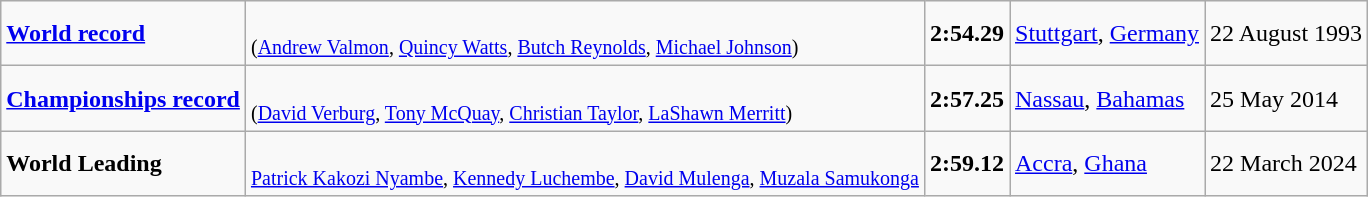<table class="wikitable">
<tr>
<td><strong><a href='#'>World record</a></strong></td>
<td><br><small>(<a href='#'>Andrew Valmon</a>, <a href='#'>Quincy Watts</a>, <a href='#'>Butch Reynolds</a>, <a href='#'>Michael Johnson</a>)</small></td>
<td><strong>2:54.29</strong></td>
<td> <a href='#'>Stuttgart</a>, <a href='#'>Germany</a></td>
<td>22 August 1993</td>
</tr>
<tr>
<td><strong><a href='#'>Championships record</a></strong></td>
<td><br><small>(<a href='#'>David Verburg</a>, <a href='#'>Tony McQuay</a>, <a href='#'>Christian Taylor</a>, <a href='#'>LaShawn Merritt</a>)</small></td>
<td><strong>2:57.25</strong></td>
<td> <a href='#'>Nassau</a>, <a href='#'>Bahamas</a></td>
<td>25 May 2014</td>
</tr>
<tr>
<td><strong>World Leading</strong></td>
<td><br><small><a href='#'>Patrick Kakozi Nyambe</a>, <a href='#'>Kennedy Luchembe</a>, <a href='#'>David Mulenga</a>, <a href='#'>Muzala Samukonga</a></small></td>
<td><strong>2:59.12</strong></td>
<td> <a href='#'>Accra</a>, <a href='#'>Ghana</a></td>
<td>22 March 2024</td>
</tr>
</table>
